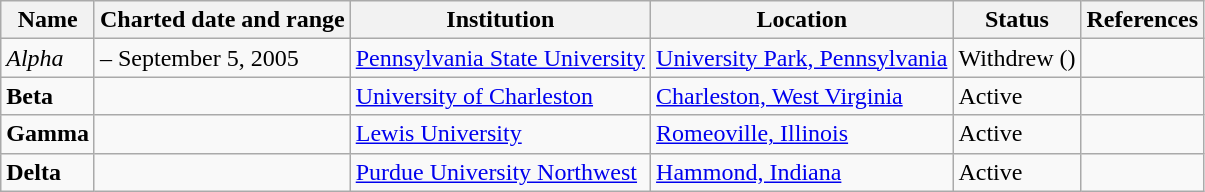<table class="wikitable sortable">
<tr>
<th>Name</th>
<th>Charted date and range</th>
<th>Institution</th>
<th>Location</th>
<th>Status</th>
<th>References</th>
</tr>
<tr>
<td><em>Alpha</em></td>
<td> – September 5, 2005</td>
<td><a href='#'>Pennsylvania State University</a></td>
<td><a href='#'>University Park, Pennsylvania</a></td>
<td>Withdrew (<strong></strong>)</td>
<td></td>
</tr>
<tr>
<td><strong>Beta</strong></td>
<td></td>
<td><a href='#'>University of Charleston</a></td>
<td><a href='#'>Charleston, West Virginia</a></td>
<td>Active</td>
<td></td>
</tr>
<tr>
<td><strong>Gamma</strong></td>
<td></td>
<td><a href='#'>Lewis University</a></td>
<td><a href='#'>Romeoville, Illinois</a></td>
<td>Active</td>
<td></td>
</tr>
<tr>
<td><strong>Delta</strong></td>
<td></td>
<td><a href='#'>Purdue University Northwest</a></td>
<td><a href='#'>Hammond, Indiana</a></td>
<td>Active</td>
<td></td>
</tr>
</table>
